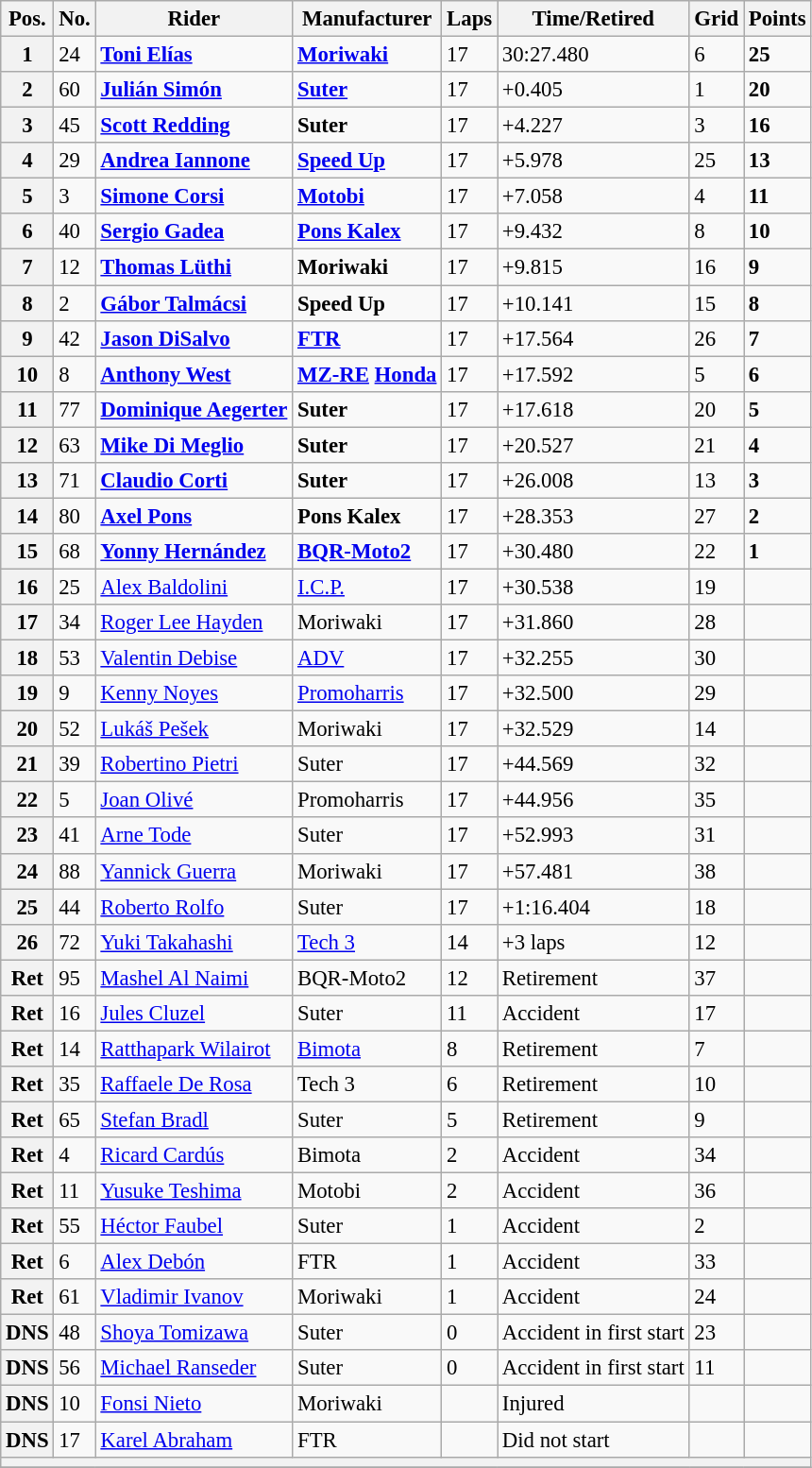<table class="wikitable" style="font-size: 95%;">
<tr>
<th>Pos.</th>
<th>No.</th>
<th>Rider</th>
<th>Manufacturer</th>
<th>Laps</th>
<th>Time/Retired</th>
<th>Grid</th>
<th>Points</th>
</tr>
<tr>
<th>1</th>
<td>24</td>
<td> <strong><a href='#'>Toni Elías</a></strong></td>
<td><strong><a href='#'>Moriwaki</a></strong></td>
<td>17</td>
<td>30:27.480</td>
<td>6</td>
<td><strong>25</strong></td>
</tr>
<tr>
<th>2</th>
<td>60</td>
<td> <strong><a href='#'>Julián Simón</a></strong></td>
<td><strong><a href='#'>Suter</a></strong></td>
<td>17</td>
<td>+0.405</td>
<td>1</td>
<td><strong>20</strong></td>
</tr>
<tr>
<th>3</th>
<td>45</td>
<td> <strong><a href='#'>Scott Redding</a></strong></td>
<td><strong>Suter</strong></td>
<td>17</td>
<td>+4.227</td>
<td>3</td>
<td><strong>16</strong></td>
</tr>
<tr>
<th>4</th>
<td>29</td>
<td> <strong><a href='#'>Andrea Iannone</a></strong></td>
<td><strong><a href='#'>Speed Up</a></strong></td>
<td>17</td>
<td>+5.978</td>
<td>25</td>
<td><strong>13</strong></td>
</tr>
<tr>
<th>5</th>
<td>3</td>
<td> <strong><a href='#'>Simone Corsi</a></strong></td>
<td><strong><a href='#'>Motobi</a></strong></td>
<td>17</td>
<td>+7.058</td>
<td>4</td>
<td><strong>11</strong></td>
</tr>
<tr>
<th>6</th>
<td>40</td>
<td> <strong><a href='#'>Sergio Gadea</a></strong></td>
<td><strong><a href='#'>Pons Kalex</a></strong></td>
<td>17</td>
<td>+9.432</td>
<td>8</td>
<td><strong>10</strong></td>
</tr>
<tr>
<th>7</th>
<td>12</td>
<td> <strong><a href='#'>Thomas Lüthi</a></strong></td>
<td><strong>Moriwaki</strong></td>
<td>17</td>
<td>+9.815</td>
<td>16</td>
<td><strong>9</strong></td>
</tr>
<tr>
<th>8</th>
<td>2</td>
<td> <strong><a href='#'>Gábor Talmácsi</a></strong></td>
<td><strong>Speed Up</strong></td>
<td>17</td>
<td>+10.141</td>
<td>15</td>
<td><strong>8</strong></td>
</tr>
<tr>
<th>9</th>
<td>42</td>
<td> <strong><a href='#'>Jason DiSalvo</a></strong></td>
<td><strong><a href='#'>FTR</a></strong></td>
<td>17</td>
<td>+17.564</td>
<td>26</td>
<td><strong>7</strong></td>
</tr>
<tr>
<th>10</th>
<td>8</td>
<td> <strong><a href='#'>Anthony West</a></strong></td>
<td><strong><a href='#'>MZ-RE</a> <a href='#'>Honda</a></strong></td>
<td>17</td>
<td>+17.592</td>
<td>5</td>
<td><strong>6</strong></td>
</tr>
<tr>
<th>11</th>
<td>77</td>
<td> <strong><a href='#'>Dominique Aegerter</a></strong></td>
<td><strong>Suter</strong></td>
<td>17</td>
<td>+17.618</td>
<td>20</td>
<td><strong>5</strong></td>
</tr>
<tr>
<th>12</th>
<td>63</td>
<td> <strong><a href='#'>Mike Di Meglio</a></strong></td>
<td><strong>Suter</strong></td>
<td>17</td>
<td>+20.527</td>
<td>21</td>
<td><strong>4</strong></td>
</tr>
<tr>
<th>13</th>
<td>71</td>
<td> <strong><a href='#'>Claudio Corti</a></strong></td>
<td><strong>Suter</strong></td>
<td>17</td>
<td>+26.008</td>
<td>13</td>
<td><strong>3</strong></td>
</tr>
<tr>
<th>14</th>
<td>80</td>
<td> <strong><a href='#'>Axel Pons</a></strong></td>
<td><strong>Pons Kalex</strong></td>
<td>17</td>
<td>+28.353</td>
<td>27</td>
<td><strong>2</strong></td>
</tr>
<tr>
<th>15</th>
<td>68</td>
<td> <strong><a href='#'>Yonny Hernández</a></strong></td>
<td><strong><a href='#'>BQR-Moto2</a></strong></td>
<td>17</td>
<td>+30.480</td>
<td>22</td>
<td><strong>1</strong></td>
</tr>
<tr>
<th>16</th>
<td>25</td>
<td> <a href='#'>Alex Baldolini</a></td>
<td><a href='#'>I.C.P.</a></td>
<td>17</td>
<td>+30.538</td>
<td>19</td>
<td></td>
</tr>
<tr>
<th>17</th>
<td>34</td>
<td> <a href='#'>Roger Lee Hayden</a></td>
<td>Moriwaki</td>
<td>17</td>
<td>+31.860</td>
<td>28</td>
<td></td>
</tr>
<tr>
<th>18</th>
<td>53</td>
<td> <a href='#'>Valentin Debise</a></td>
<td><a href='#'>ADV</a></td>
<td>17</td>
<td>+32.255</td>
<td>30</td>
<td></td>
</tr>
<tr>
<th>19</th>
<td>9</td>
<td> <a href='#'>Kenny Noyes</a></td>
<td><a href='#'>Promoharris</a></td>
<td>17</td>
<td>+32.500</td>
<td>29</td>
<td></td>
</tr>
<tr>
<th>20</th>
<td>52</td>
<td> <a href='#'>Lukáš Pešek</a></td>
<td>Moriwaki</td>
<td>17</td>
<td>+32.529</td>
<td>14</td>
<td></td>
</tr>
<tr>
<th>21</th>
<td>39</td>
<td> <a href='#'>Robertino Pietri</a></td>
<td>Suter</td>
<td>17</td>
<td>+44.569</td>
<td>32</td>
<td></td>
</tr>
<tr>
<th>22</th>
<td>5</td>
<td> <a href='#'>Joan Olivé</a></td>
<td>Promoharris</td>
<td>17</td>
<td>+44.956</td>
<td>35</td>
<td></td>
</tr>
<tr>
<th>23</th>
<td>41</td>
<td> <a href='#'>Arne Tode</a></td>
<td>Suter</td>
<td>17</td>
<td>+52.993</td>
<td>31</td>
<td></td>
</tr>
<tr>
<th>24</th>
<td>88</td>
<td> <a href='#'>Yannick Guerra</a></td>
<td>Moriwaki</td>
<td>17</td>
<td>+57.481</td>
<td>38</td>
<td></td>
</tr>
<tr>
<th>25</th>
<td>44</td>
<td> <a href='#'>Roberto Rolfo</a></td>
<td>Suter</td>
<td>17</td>
<td>+1:16.404</td>
<td>18</td>
<td></td>
</tr>
<tr>
<th>26</th>
<td>72</td>
<td> <a href='#'>Yuki Takahashi</a></td>
<td><a href='#'>Tech 3</a></td>
<td>14</td>
<td>+3 laps</td>
<td>12</td>
<td></td>
</tr>
<tr>
<th>Ret</th>
<td>95</td>
<td> <a href='#'>Mashel Al Naimi</a></td>
<td>BQR-Moto2</td>
<td>12</td>
<td>Retirement</td>
<td>37</td>
<td></td>
</tr>
<tr>
<th>Ret</th>
<td>16</td>
<td> <a href='#'>Jules Cluzel</a></td>
<td>Suter</td>
<td>11</td>
<td>Accident</td>
<td>17</td>
<td></td>
</tr>
<tr>
<th>Ret</th>
<td>14</td>
<td> <a href='#'>Ratthapark Wilairot</a></td>
<td><a href='#'>Bimota</a></td>
<td>8</td>
<td>Retirement</td>
<td>7</td>
<td></td>
</tr>
<tr>
<th>Ret</th>
<td>35</td>
<td> <a href='#'>Raffaele De Rosa</a></td>
<td>Tech 3</td>
<td>6</td>
<td>Retirement</td>
<td>10</td>
<td></td>
</tr>
<tr>
<th>Ret</th>
<td>65</td>
<td> <a href='#'>Stefan Bradl</a></td>
<td>Suter</td>
<td>5</td>
<td>Retirement</td>
<td>9</td>
<td></td>
</tr>
<tr>
<th>Ret</th>
<td>4</td>
<td> <a href='#'>Ricard Cardús</a></td>
<td>Bimota</td>
<td>2</td>
<td>Accident</td>
<td>34</td>
<td></td>
</tr>
<tr>
<th>Ret</th>
<td>11</td>
<td> <a href='#'>Yusuke Teshima</a></td>
<td>Motobi</td>
<td>2</td>
<td>Accident</td>
<td>36</td>
<td></td>
</tr>
<tr>
<th>Ret</th>
<td>55</td>
<td> <a href='#'>Héctor Faubel</a></td>
<td>Suter</td>
<td>1</td>
<td>Accident</td>
<td>2</td>
<td></td>
</tr>
<tr>
<th>Ret</th>
<td>6</td>
<td> <a href='#'>Alex Debón</a></td>
<td>FTR</td>
<td>1</td>
<td>Accident</td>
<td>33</td>
<td></td>
</tr>
<tr>
<th>Ret</th>
<td>61</td>
<td> <a href='#'>Vladimir Ivanov</a></td>
<td>Moriwaki</td>
<td>1</td>
<td>Accident</td>
<td>24</td>
<td></td>
</tr>
<tr>
<th>DNS</th>
<td>48</td>
<td> <a href='#'>Shoya Tomizawa</a></td>
<td>Suter</td>
<td>0</td>
<td>Accident in first start</td>
<td>23</td>
<td></td>
</tr>
<tr>
<th>DNS</th>
<td>56</td>
<td> <a href='#'>Michael Ranseder</a></td>
<td>Suter</td>
<td>0</td>
<td>Accident in first start</td>
<td>11</td>
<td></td>
</tr>
<tr>
<th>DNS</th>
<td>10</td>
<td> <a href='#'>Fonsi Nieto</a></td>
<td>Moriwaki</td>
<td></td>
<td>Injured</td>
<td></td>
<td></td>
</tr>
<tr>
<th>DNS</th>
<td>17</td>
<td> <a href='#'>Karel Abraham</a></td>
<td>FTR</td>
<td></td>
<td>Did not start</td>
<td></td>
<td></td>
</tr>
<tr>
<th colspan=8></th>
</tr>
<tr>
</tr>
</table>
